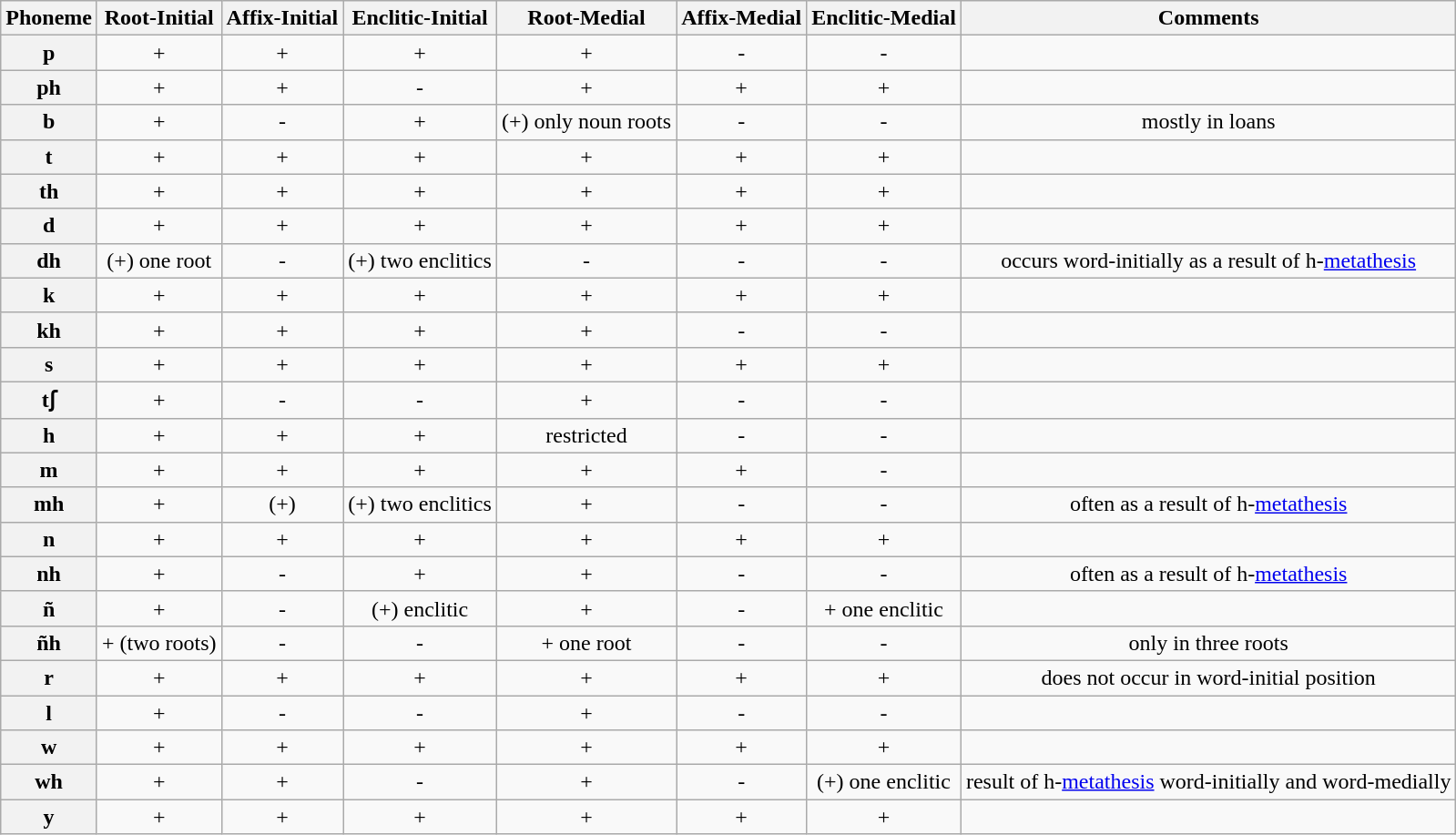<table class="wikitable" style="text-align:center;">
<tr>
<th>Phoneme</th>
<th>Root-Initial</th>
<th>Affix-Initial</th>
<th>Enclitic-Initial</th>
<th>Root-Medial</th>
<th>Affix-Medial</th>
<th>Enclitic-Medial</th>
<th>Comments</th>
</tr>
<tr>
<th>p</th>
<td>+</td>
<td>+</td>
<td>+</td>
<td>+</td>
<td>-</td>
<td>-</td>
<td></td>
</tr>
<tr>
<th>ph</th>
<td>+</td>
<td>+</td>
<td>-</td>
<td>+</td>
<td>+</td>
<td>+</td>
<td></td>
</tr>
<tr>
<th>b</th>
<td>+</td>
<td>-</td>
<td>+</td>
<td>(+) only noun roots</td>
<td>-</td>
<td>-</td>
<td>mostly in loans</td>
</tr>
<tr>
<th>t</th>
<td>+</td>
<td>+</td>
<td>+</td>
<td>+</td>
<td>+</td>
<td>+</td>
<td></td>
</tr>
<tr>
<th>th</th>
<td>+</td>
<td>+</td>
<td>+</td>
<td>+</td>
<td>+</td>
<td>+</td>
<td></td>
</tr>
<tr>
<th>d</th>
<td>+</td>
<td>+</td>
<td>+</td>
<td>+</td>
<td>+</td>
<td>+</td>
<td></td>
</tr>
<tr>
<th>dh</th>
<td>(+) one root</td>
<td>-</td>
<td>(+) two enclitics</td>
<td>-</td>
<td>-</td>
<td>-</td>
<td>occurs word-initially as a result of h-<a href='#'>metathesis</a></td>
</tr>
<tr>
<th>k</th>
<td>+</td>
<td>+</td>
<td>+</td>
<td>+</td>
<td>+</td>
<td>+</td>
<td></td>
</tr>
<tr>
<th>kh</th>
<td>+</td>
<td>+</td>
<td>+</td>
<td>+</td>
<td>-</td>
<td>-</td>
<td></td>
</tr>
<tr>
<th>s</th>
<td>+</td>
<td>+</td>
<td>+</td>
<td>+</td>
<td>+</td>
<td>+</td>
<td></td>
</tr>
<tr>
<th>tʃ</th>
<td>+</td>
<td>-</td>
<td>-</td>
<td>+</td>
<td>-</td>
<td>-</td>
<td></td>
</tr>
<tr>
<th>h</th>
<td>+</td>
<td>+</td>
<td>+</td>
<td>restricted</td>
<td>-</td>
<td>-</td>
<td></td>
</tr>
<tr>
<th>m</th>
<td>+</td>
<td>+</td>
<td>+</td>
<td>+</td>
<td>+</td>
<td>-</td>
<td></td>
</tr>
<tr>
<th>mh</th>
<td>+</td>
<td>(+)</td>
<td>(+) two enclitics</td>
<td>+</td>
<td>-</td>
<td>-</td>
<td>often as a result of h-<a href='#'>metathesis</a></td>
</tr>
<tr>
<th>n</th>
<td>+</td>
<td>+</td>
<td>+</td>
<td>+</td>
<td>+</td>
<td>+</td>
<td></td>
</tr>
<tr>
<th>nh</th>
<td>+</td>
<td>-</td>
<td>+</td>
<td>+</td>
<td>-</td>
<td>-</td>
<td>often as a result of h-<a href='#'>metathesis</a></td>
</tr>
<tr>
<th>ñ</th>
<td>+</td>
<td>-</td>
<td>(+) enclitic</td>
<td>+</td>
<td>-</td>
<td>+ one enclitic</td>
<td></td>
</tr>
<tr>
<th>ñh</th>
<td>+ (two roots)</td>
<td>-</td>
<td>-</td>
<td>+ one root</td>
<td>-</td>
<td>-</td>
<td>only in three roots</td>
</tr>
<tr>
<th>r</th>
<td>+</td>
<td>+</td>
<td>+</td>
<td>+</td>
<td>+</td>
<td>+</td>
<td>does not occur in word-initial position</td>
</tr>
<tr>
<th>l</th>
<td>+</td>
<td>-</td>
<td>-</td>
<td>+</td>
<td>-</td>
<td>-</td>
<td></td>
</tr>
<tr>
<th>w</th>
<td>+</td>
<td>+</td>
<td>+</td>
<td>+</td>
<td>+</td>
<td>+</td>
<td></td>
</tr>
<tr>
<th>wh</th>
<td>+</td>
<td>+</td>
<td>-</td>
<td>+</td>
<td>-</td>
<td>(+) one enclitic</td>
<td>result of h-<a href='#'>metathesis</a> word-initially and word-medially</td>
</tr>
<tr>
<th>y</th>
<td>+</td>
<td>+</td>
<td>+</td>
<td>+</td>
<td>+</td>
<td>+</td>
<td></td>
</tr>
</table>
